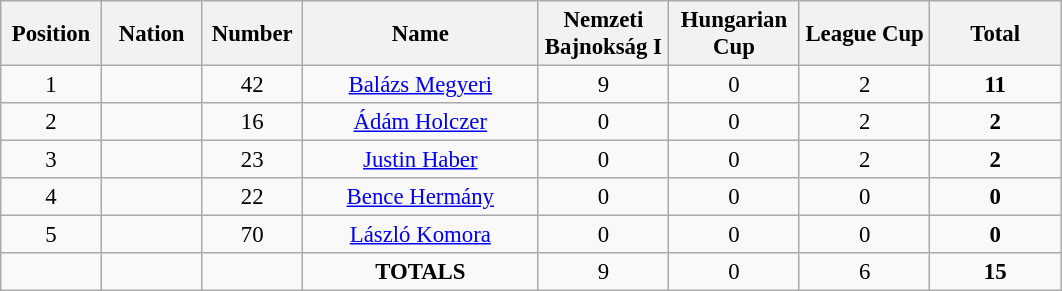<table class="wikitable" style="font-size: 95%; text-align: center;">
<tr>
<th width=60>Position</th>
<th width=60>Nation</th>
<th width=60>Number</th>
<th width=150>Name</th>
<th width=80>Nemzeti Bajnokság I</th>
<th width=80>Hungarian Cup</th>
<th width=80>League Cup</th>
<th width=80>Total</th>
</tr>
<tr>
<td>1</td>
<td></td>
<td>42</td>
<td><a href='#'>Balázs Megyeri</a></td>
<td>9</td>
<td>0</td>
<td>2</td>
<td><strong>11</strong></td>
</tr>
<tr>
<td>2</td>
<td></td>
<td>16</td>
<td><a href='#'>Ádám Holczer</a></td>
<td>0</td>
<td>0</td>
<td>2</td>
<td><strong>2</strong></td>
</tr>
<tr>
<td>3</td>
<td></td>
<td>23</td>
<td><a href='#'>Justin Haber</a></td>
<td>0</td>
<td>0</td>
<td>2</td>
<td><strong>2</strong></td>
</tr>
<tr>
<td>4</td>
<td></td>
<td>22</td>
<td><a href='#'>Bence Hermány</a></td>
<td>0</td>
<td>0</td>
<td>0</td>
<td><strong>0</strong></td>
</tr>
<tr>
<td>5</td>
<td></td>
<td>70</td>
<td><a href='#'>László Komora</a></td>
<td>0</td>
<td>0</td>
<td>0</td>
<td><strong>0</strong></td>
</tr>
<tr>
<td></td>
<td></td>
<td></td>
<td><strong>TOTALS</strong></td>
<td>9</td>
<td>0</td>
<td>6</td>
<td><strong>15</strong></td>
</tr>
</table>
